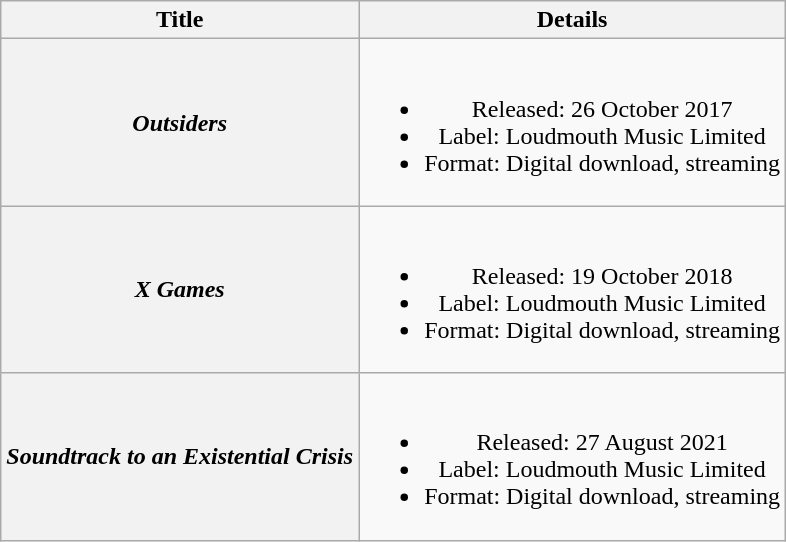<table class="wikitable plainrowheaders" style="text-align:center;">
<tr>
<th scope="col">Title</th>
<th scope="col">Details</th>
</tr>
<tr>
<th scope="row"><em>Outsiders</em></th>
<td><br><ul><li>Released: 26 October 2017</li><li>Label: Loudmouth Music Limited</li><li>Format: Digital download, streaming</li></ul></td>
</tr>
<tr>
<th scope="row"><em>X Games</em></th>
<td><br><ul><li>Released: 19 October 2018</li><li>Label: Loudmouth Music Limited</li><li>Format: Digital download, streaming</li></ul></td>
</tr>
<tr>
<th scope="row"><em>Soundtrack to an Existential Crisis</em></th>
<td><br><ul><li>Released: 27 August 2021</li><li>Label: Loudmouth Music Limited</li><li>Format: Digital download, streaming</li></ul></td>
</tr>
</table>
